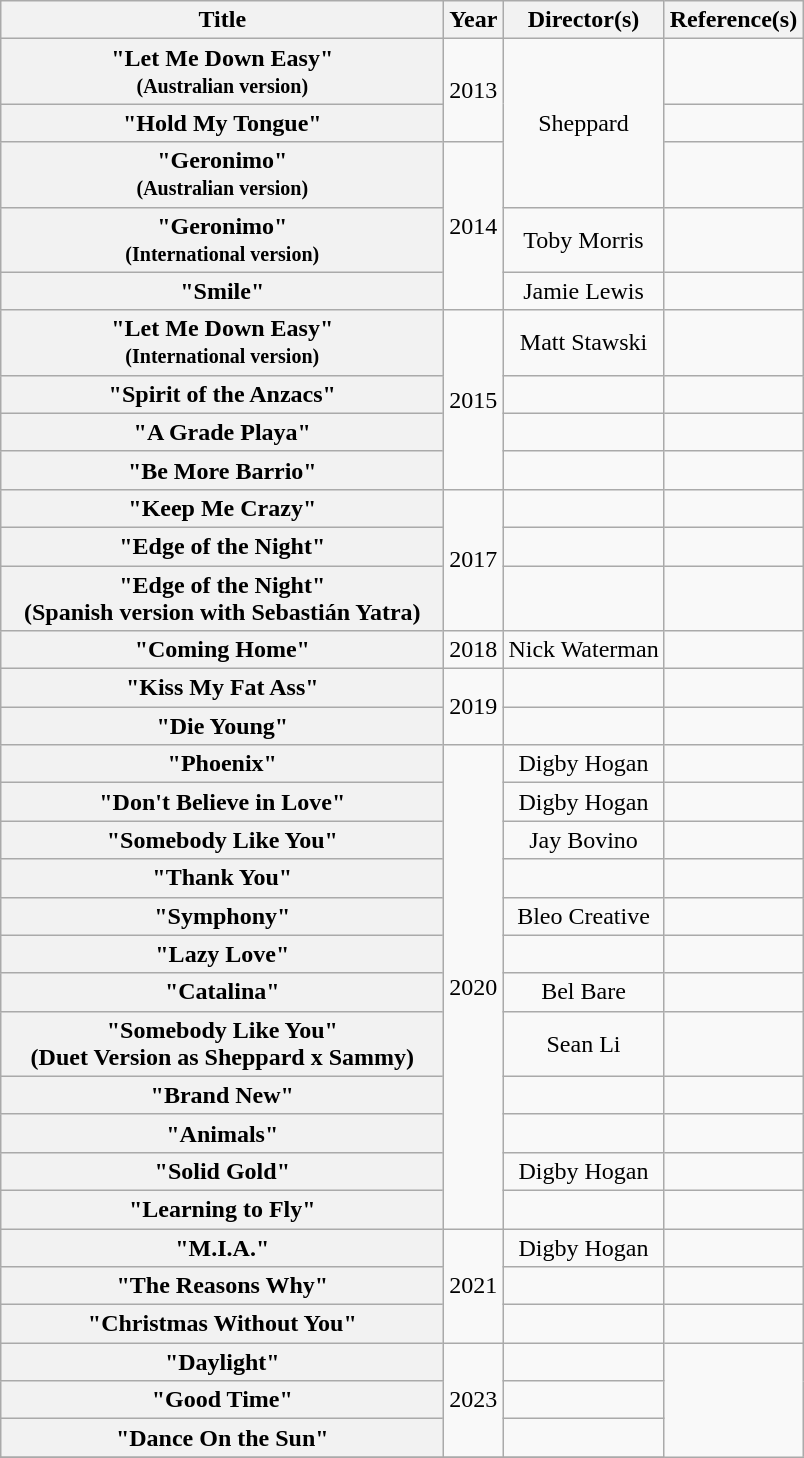<table class="wikitable plainrowheaders" style="text-align:center;" border="1">
<tr>
<th scope="col" style="width:18em;">Title</th>
<th scope="col" style="width:1em;">Year</th>
<th scope="col">Director(s)</th>
<th scope="col">Reference(s)</th>
</tr>
<tr>
<th scope="row">"Let Me Down Easy"<br><small>(Australian version)</small></th>
<td rowspan="2" style="text-align:center;">2013</td>
<td rowspan="3">Sheppard</td>
<td></td>
</tr>
<tr>
<th scope="row">"Hold My Tongue"</th>
<td></td>
</tr>
<tr>
<th scope="row">"Geronimo"<br><small>(Australian version)</small></th>
<td rowspan="3" style="text-align:center;">2014</td>
<td></td>
</tr>
<tr>
<th scope="row">"Geronimo"<br><small>(International version)</small></th>
<td>Toby Morris</td>
<td></td>
</tr>
<tr>
<th scope="row">"Smile"</th>
<td>Jamie Lewis</td>
<td></td>
</tr>
<tr>
<th scope="row">"Let Me Down Easy"<br><small>(International version)</small></th>
<td rowspan="4" style="text-align:center;">2015</td>
<td>Matt Stawski</td>
<td></td>
</tr>
<tr>
<th scope="row">"Spirit of the Anzacs"</th>
<td></td>
<td></td>
</tr>
<tr>
<th scope="row">"A Grade Playa"</th>
<td></td>
<td></td>
</tr>
<tr>
<th scope="row">"Be More Barrio"</th>
<td></td>
<td></td>
</tr>
<tr>
<th scope="row">"Keep Me Crazy"</th>
<td rowspan="3" style="text-align:center;">2017</td>
<td></td>
<td></td>
</tr>
<tr>
<th scope="row">"Edge of the Night"</th>
<td></td>
<td></td>
</tr>
<tr>
<th scope="row">"Edge of the Night"<br><span>(Spanish version with Sebastián Yatra)</span></th>
<td></td>
<td></td>
</tr>
<tr>
<th scope="row">"Coming Home"</th>
<td>2018</td>
<td>Nick Waterman</td>
<td></td>
</tr>
<tr>
<th scope="row">"Kiss My Fat Ass"</th>
<td rowspan="2" style="text-align:center;">2019</td>
<td></td>
<td></td>
</tr>
<tr>
<th scope="row">"Die Young"</th>
<td></td>
<td></td>
</tr>
<tr>
<th scope="row">"Phoenix"</th>
<td rowspan="12" style="text-align:center;">2020</td>
<td>Digby Hogan</td>
<td></td>
</tr>
<tr>
<th scope="row">"Don't Believe in Love"</th>
<td>Digby Hogan</td>
<td></td>
</tr>
<tr>
<th scope="row">"Somebody Like You"</th>
<td>Jay Bovino</td>
<td></td>
</tr>
<tr>
<th scope="row">"Thank You"</th>
<td></td>
<td></td>
</tr>
<tr>
<th scope="row">"Symphony"</th>
<td>Bleo Creative</td>
<td></td>
</tr>
<tr>
<th scope="row">"Lazy Love"</th>
<td></td>
<td></td>
</tr>
<tr>
<th scope="row">"Catalina"</th>
<td>Bel Bare</td>
<td></td>
</tr>
<tr>
<th scope="row">"Somebody Like You" <br><span>(Duet Version as Sheppard x Sammy)</span></th>
<td>Sean Li</td>
<td></td>
</tr>
<tr>
<th scope="row">"Brand New"</th>
<td></td>
<td></td>
</tr>
<tr>
<th scope="row">"Animals"</th>
<td></td>
<td></td>
</tr>
<tr>
<th scope="row">"Solid Gold"</th>
<td>Digby Hogan</td>
<td></td>
</tr>
<tr>
<th scope="row">"Learning to Fly"</th>
<td></td>
<td></td>
</tr>
<tr>
<th scope="row">"M.I.A."</th>
<td rowspan="3" style="text-align:center;">2021</td>
<td>Digby Hogan</td>
<td></td>
</tr>
<tr>
<th scope="row">"The Reasons Why"</th>
<td></td>
<td></td>
</tr>
<tr>
<th scope="row">"Christmas Without You"</th>
<td></td>
<td></td>
</tr>
<tr>
<th scope="row">"Daylight"</th>
<td rowspan="3" style="text-align:center;">2023</td>
<td></td>
</tr>
<tr>
<th scope="row">"Good Time"</th>
<td></td>
</tr>
<tr>
<th scope="row">"Dance On the Sun"</th>
<td></td>
</tr>
<tr>
</tr>
</table>
